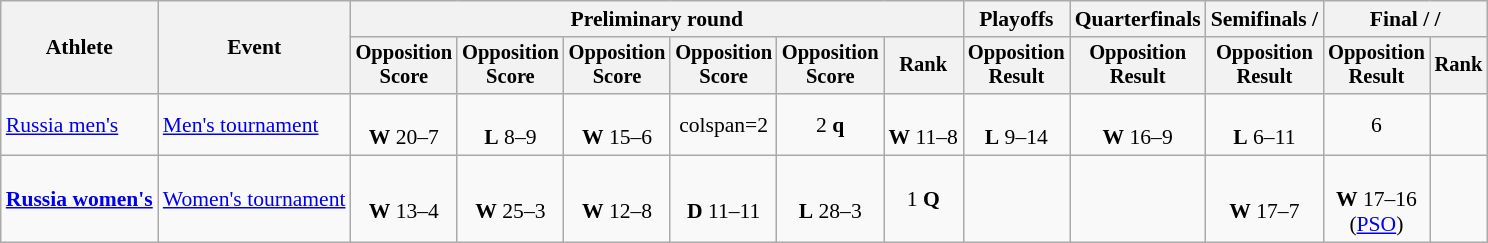<table class="wikitable" style="text-align:center; font-size:90%">
<tr>
<th rowspan=2>Athlete</th>
<th rowspan=2>Event</th>
<th colspan=6>Preliminary round</th>
<th>Playoffs</th>
<th>Quarterfinals</th>
<th>Semifinals / </th>
<th colspan=2>Final /  / </th>
</tr>
<tr style="font-size:95%">
<th>Opposition<br>Score</th>
<th>Opposition<br>Score</th>
<th>Opposition<br>Score</th>
<th>Opposition<br>Score</th>
<th>Opposition<br>Score</th>
<th>Rank</th>
<th>Opposition<br>Result</th>
<th>Opposition<br>Result</th>
<th>Opposition<br>Result</th>
<th>Opposition<br>Result</th>
<th>Rank</th>
</tr>
<tr>
<td align=left><a href='#'>Russia men's</a></td>
<td align=left><a href='#'>Men's tournament</a></td>
<td><br><strong>W</strong> 20–7</td>
<td><br><strong>L</strong> 8–9</td>
<td><br><strong>W</strong> 15–6</td>
<td>colspan=2 </td>
<td>2 <strong>q</strong></td>
<td><br><strong>W</strong> 11–8</td>
<td><br><strong>L</strong> 9–14</td>
<td><br><strong>W</strong> 16–9</td>
<td><br><strong>L</strong> 6–11</td>
<td>6</td>
</tr>
<tr>
<td align=left><strong><a href='#'>Russia women's</a></strong></td>
<td align=left><a href='#'>Women's tournament</a></td>
<td><br><strong>W</strong> 13–4</td>
<td><br><strong>W</strong> 25–3</td>
<td><br><strong>W</strong> 12–8</td>
<td><br><strong>D</strong> 11–11</td>
<td><br><strong>L</strong> 28–3</td>
<td>1 <strong>Q</strong></td>
<td></td>
<td></td>
<td><br><strong>W</strong> 17–7</td>
<td><br><strong>W</strong> 17–16<br>(<a href='#'>PSO</a>)</td>
<td></td>
</tr>
</table>
